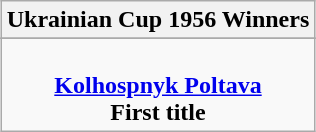<table class="wikitable" style="text-align: center; margin: 0 auto;">
<tr>
<th>Ukrainian Cup 1956 Winners</th>
</tr>
<tr>
</tr>
<tr>
<td><br><strong><a href='#'>Kolhospnyk Poltava</a></strong><br><strong>First title</strong></td>
</tr>
</table>
